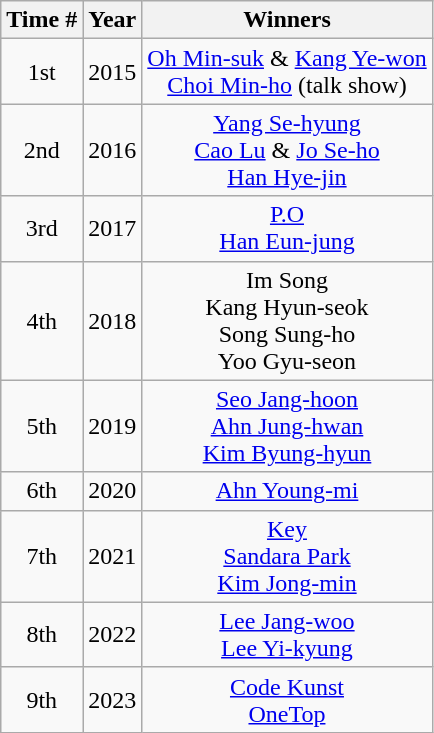<table class="wikitable sortable" style="text-align:center">
<tr>
<th>Time #</th>
<th>Year</th>
<th>Winners</th>
</tr>
<tr>
<td>1st</td>
<td>2015</td>
<td><a href='#'>Oh Min-suk</a> & <a href='#'>Kang Ye-won</a><br><a href='#'>Choi Min-ho</a> (talk show)</td>
</tr>
<tr>
<td>2nd</td>
<td>2016</td>
<td><a href='#'>Yang Se-hyung</a><br><a href='#'>Cao Lu</a> & <a href='#'>Jo Se-ho</a><br><a href='#'>Han Hye-jin</a></td>
</tr>
<tr>
<td>3rd</td>
<td>2017</td>
<td><a href='#'>P.O</a><br><a href='#'>Han Eun-jung</a></td>
</tr>
<tr>
<td>4th</td>
<td>2018</td>
<td>Im Song <br>Kang Hyun-seok <br>Song Sung-ho <br>Yoo Gyu-seon </td>
</tr>
<tr>
<td>5th</td>
<td>2019</td>
<td><a href='#'>Seo Jang-hoon</a><br><a href='#'>Ahn Jung-hwan</a><br><a href='#'>Kim Byung-hyun</a></td>
</tr>
<tr>
<td>6th</td>
<td>2020</td>
<td><a href='#'>Ahn Young-mi</a></td>
</tr>
<tr>
<td>7th</td>
<td>2021</td>
<td><a href='#'>Key</a><br><a href='#'>Sandara Park</a><br><a href='#'>Kim Jong-min</a></td>
</tr>
<tr>
<td>8th</td>
<td>2022</td>
<td><a href='#'>Lee Jang-woo</a><br><a href='#'>Lee Yi-kyung</a></td>
</tr>
<tr>
<td>9th</td>
<td>2023</td>
<td><a href='#'>Code Kunst</a><br><a href='#'>OneTop</a></td>
</tr>
</table>
